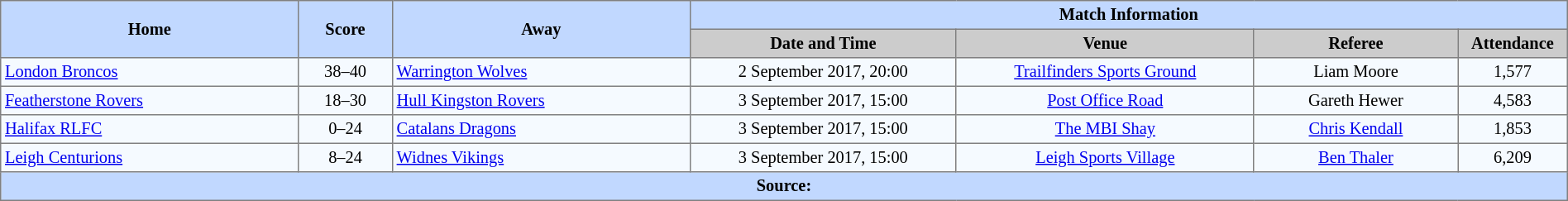<table border=1 style="border-collapse:collapse; font-size:85%; text-align:center;" cellpadding=3 cellspacing=0 width=100%>
<tr bgcolor=#C1D8FF>
<th rowspan=2 width=19%>Home</th>
<th rowspan=2 width=6%>Score</th>
<th rowspan=2 width=19%>Away</th>
<th colspan=6>Match Information</th>
</tr>
<tr bgcolor=#CCCCCC>
<th width=17%>Date and Time</th>
<th width=19%>Venue</th>
<th width=13%>Referee</th>
<th width=7%>Attendance</th>
</tr>
<tr bgcolor=#F5FAFF>
<td align=left> <a href='#'>London Broncos</a></td>
<td>38–40</td>
<td align=left> <a href='#'>Warrington Wolves</a></td>
<td>2 September 2017, 20:00</td>
<td><a href='#'>Trailfinders Sports Ground</a></td>
<td>Liam Moore</td>
<td>1,577</td>
</tr>
<tr bgcolor=#F5FAFF>
<td align=left> <a href='#'>Featherstone Rovers</a></td>
<td>18–30</td>
<td align=left> <a href='#'>Hull Kingston Rovers</a></td>
<td>3 September 2017, 15:00</td>
<td><a href='#'>Post Office Road</a></td>
<td>Gareth Hewer</td>
<td>4,583</td>
</tr>
<tr bgcolor=#F5FAFF>
<td align=left> <a href='#'>Halifax RLFC</a></td>
<td>0–24</td>
<td align=left> <a href='#'>Catalans Dragons</a></td>
<td>3 September 2017, 15:00</td>
<td><a href='#'>The MBI Shay</a></td>
<td><a href='#'>Chris Kendall</a></td>
<td>1,853</td>
</tr>
<tr bgcolor=#F5FAFF>
<td align=left> <a href='#'>Leigh Centurions</a></td>
<td>8–24</td>
<td align=left> <a href='#'>Widnes Vikings</a></td>
<td>3 September 2017, 15:00</td>
<td><a href='#'>Leigh Sports Village</a></td>
<td><a href='#'>Ben Thaler</a></td>
<td>6,209</td>
</tr>
<tr style="background:#c1d8ff;">
<th colspan=12>Source:</th>
</tr>
</table>
